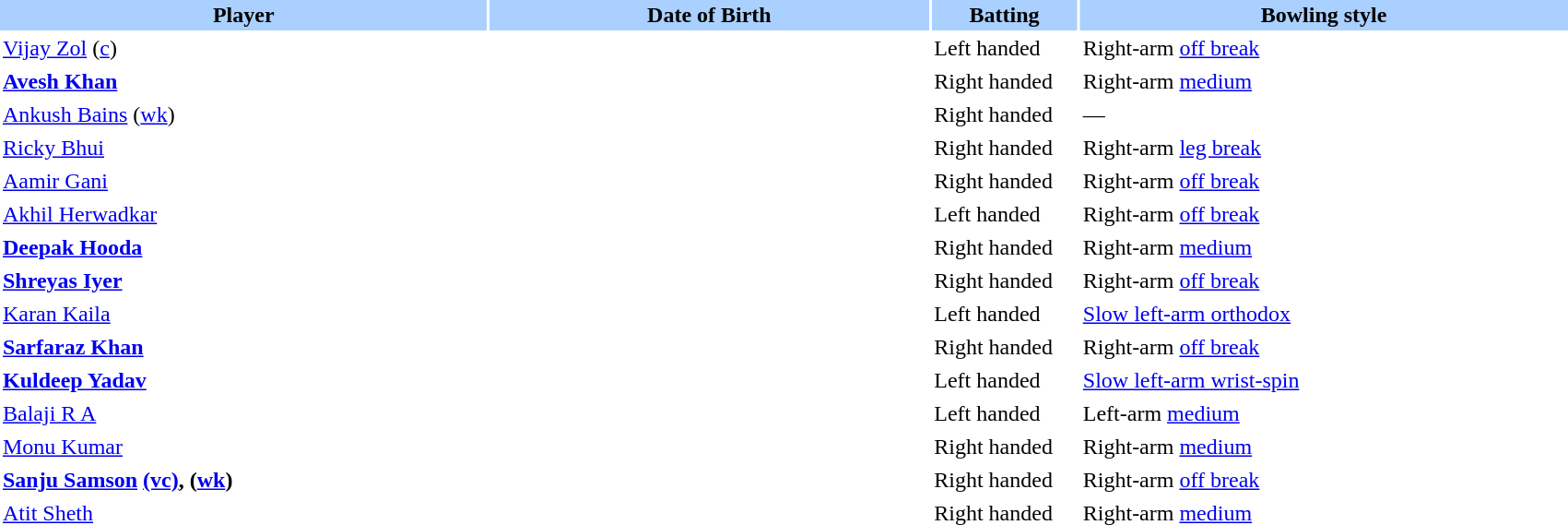<table border="0" cellspacing="2" cellpadding="2" style="width:90%;">
<tr style="background:#aad0ff;">
<th width=20%>Player</th>
<th width=18%>Date of Birth</th>
<th width=6%>Batting</th>
<th width=20%>Bowling style</th>
</tr>
<tr>
<td><a href='#'>Vijay Zol</a> (<a href='#'>c</a>)</td>
<td></td>
<td>Left handed</td>
<td>Right-arm <a href='#'>off break</a></td>
</tr>
<tr>
<td><strong><a href='#'>Avesh Khan</a></strong></td>
<td></td>
<td>Right handed</td>
<td>Right-arm <a href='#'>medium</a></td>
</tr>
<tr>
<td><a href='#'>Ankush Bains</a> (<a href='#'>wk</a>)</td>
<td></td>
<td>Right handed</td>
<td>—</td>
</tr>
<tr>
<td><a href='#'>Ricky Bhui</a></td>
<td></td>
<td>Right handed</td>
<td>Right-arm <a href='#'>leg break</a></td>
</tr>
<tr>
<td><a href='#'>Aamir Gani</a></td>
<td></td>
<td>Right handed</td>
<td>Right-arm <a href='#'>off break</a></td>
</tr>
<tr>
<td><a href='#'>Akhil Herwadkar</a></td>
<td></td>
<td>Left handed</td>
<td>Right-arm <a href='#'>off break</a></td>
</tr>
<tr>
<td><strong><a href='#'>Deepak Hooda</a></strong></td>
<td></td>
<td>Right handed</td>
<td>Right-arm <a href='#'>medium</a></td>
</tr>
<tr>
<td><strong><a href='#'>Shreyas Iyer</a></strong></td>
<td></td>
<td>Right handed</td>
<td>Right-arm <a href='#'>off break</a></td>
</tr>
<tr>
<td><a href='#'>Karan Kaila</a></td>
<td></td>
<td>Left handed</td>
<td><a href='#'>Slow left-arm orthodox</a></td>
</tr>
<tr>
<td><strong><a href='#'>Sarfaraz Khan</a></strong></td>
<td></td>
<td>Right handed</td>
<td>Right-arm <a href='#'>off break</a></td>
</tr>
<tr>
<td><strong><a href='#'>Kuldeep Yadav</a></strong></td>
<td></td>
<td>Left handed</td>
<td><a href='#'>Slow left-arm wrist-spin</a></td>
</tr>
<tr>
<td><a href='#'>Balaji R A</a></td>
<td></td>
<td>Left handed</td>
<td>Left-arm <a href='#'>medium</a></td>
</tr>
<tr>
<td><a href='#'>Monu Kumar</a></td>
<td></td>
<td>Right handed</td>
<td>Right-arm <a href='#'>medium</a></td>
</tr>
<tr>
<td><strong><a href='#'>Sanju Samson</a> <a href='#'>(vc)</a>, (<a href='#'>wk</a>)</strong></td>
<td></td>
<td>Right handed</td>
<td>Right-arm <a href='#'>off break</a></td>
</tr>
<tr>
<td><a href='#'>Atit Sheth</a></td>
<td></td>
<td>Right handed</td>
<td>Right-arm <a href='#'>medium</a></td>
</tr>
</table>
